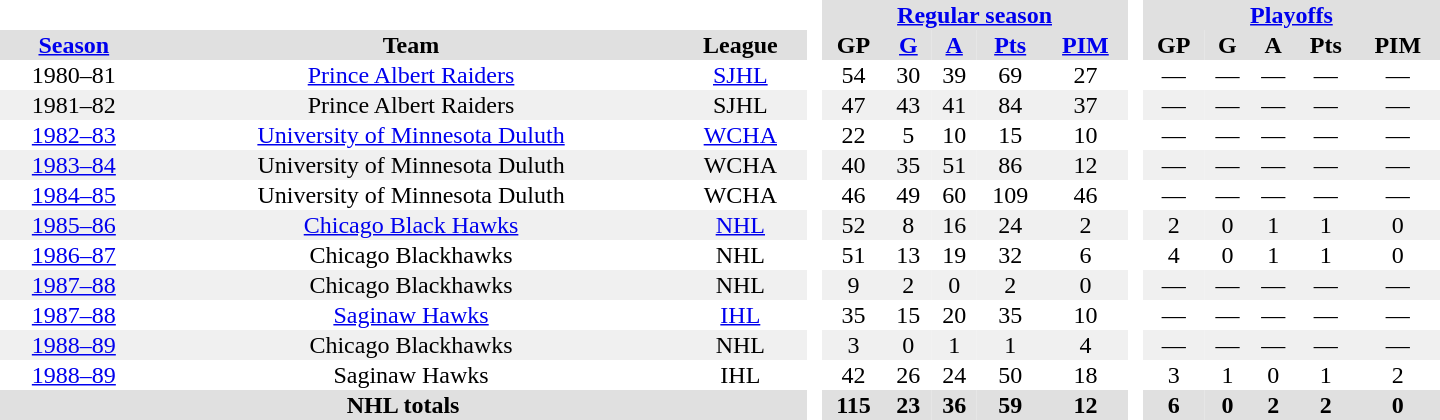<table border="0" cellpadding="1" cellspacing="0" style="text-align:center; width:60em">
<tr bgcolor="#e0e0e0">
<th colspan="3" bgcolor="#ffffff"> </th>
<th rowspan="99" bgcolor="#ffffff"> </th>
<th colspan="5"><a href='#'>Regular season</a></th>
<th rowspan="99" bgcolor="#ffffff"> </th>
<th colspan="5"><a href='#'>Playoffs</a></th>
</tr>
<tr bgcolor="#e0e0e0">
<th><a href='#'>Season</a></th>
<th>Team</th>
<th>League</th>
<th>GP</th>
<th><a href='#'>G</a></th>
<th><a href='#'>A</a></th>
<th><a href='#'>Pts</a></th>
<th><a href='#'>PIM</a></th>
<th>GP</th>
<th>G</th>
<th>A</th>
<th>Pts</th>
<th>PIM</th>
</tr>
<tr>
<td>1980–81</td>
<td><a href='#'>Prince Albert Raiders</a></td>
<td><a href='#'>SJHL</a></td>
<td>54</td>
<td>30</td>
<td>39</td>
<td>69</td>
<td>27</td>
<td>—</td>
<td>—</td>
<td>—</td>
<td>—</td>
<td>—</td>
</tr>
<tr bgcolor="#f0f0f0">
<td>1981–82</td>
<td>Prince Albert Raiders</td>
<td>SJHL</td>
<td>47</td>
<td>43</td>
<td>41</td>
<td>84</td>
<td>37</td>
<td>—</td>
<td>—</td>
<td>—</td>
<td>—</td>
<td>—</td>
</tr>
<tr>
<td><a href='#'>1982–83</a></td>
<td><a href='#'>University of Minnesota Duluth</a></td>
<td><a href='#'>WCHA</a></td>
<td>22</td>
<td>5</td>
<td>10</td>
<td>15</td>
<td>10</td>
<td>—</td>
<td>—</td>
<td>—</td>
<td>—</td>
<td>—</td>
</tr>
<tr bgcolor="#f0f0f0">
<td><a href='#'>1983–84</a></td>
<td>University of Minnesota Duluth</td>
<td>WCHA</td>
<td>40</td>
<td>35</td>
<td>51</td>
<td>86</td>
<td>12</td>
<td>—</td>
<td>—</td>
<td>—</td>
<td>—</td>
<td>—</td>
</tr>
<tr>
<td><a href='#'>1984–85</a></td>
<td>University of Minnesota Duluth</td>
<td>WCHA</td>
<td>46</td>
<td>49</td>
<td>60</td>
<td>109</td>
<td>46</td>
<td>—</td>
<td>—</td>
<td>—</td>
<td>—</td>
<td>—</td>
</tr>
<tr bgcolor="#f0f0f0">
<td><a href='#'>1985–86</a></td>
<td><a href='#'>Chicago Black Hawks</a></td>
<td><a href='#'>NHL</a></td>
<td>52</td>
<td>8</td>
<td>16</td>
<td>24</td>
<td>2</td>
<td>2</td>
<td>0</td>
<td>1</td>
<td>1</td>
<td>0</td>
</tr>
<tr>
<td><a href='#'>1986–87</a></td>
<td>Chicago Blackhawks</td>
<td>NHL</td>
<td>51</td>
<td>13</td>
<td>19</td>
<td>32</td>
<td>6</td>
<td>4</td>
<td>0</td>
<td>1</td>
<td>1</td>
<td>0</td>
</tr>
<tr bgcolor="#f0f0f0">
<td><a href='#'>1987–88</a></td>
<td>Chicago Blackhawks</td>
<td>NHL</td>
<td>9</td>
<td>2</td>
<td>0</td>
<td>2</td>
<td>0</td>
<td>—</td>
<td>—</td>
<td>—</td>
<td>—</td>
<td>—</td>
</tr>
<tr>
<td><a href='#'>1987–88</a></td>
<td><a href='#'>Saginaw Hawks</a></td>
<td><a href='#'>IHL</a></td>
<td>35</td>
<td>15</td>
<td>20</td>
<td>35</td>
<td>10</td>
<td>—</td>
<td>—</td>
<td>—</td>
<td>—</td>
<td>—</td>
</tr>
<tr bgcolor="#f0f0f0">
<td><a href='#'>1988–89</a></td>
<td>Chicago Blackhawks</td>
<td>NHL</td>
<td>3</td>
<td>0</td>
<td>1</td>
<td>1</td>
<td>4</td>
<td>—</td>
<td>—</td>
<td>—</td>
<td>—</td>
<td>—</td>
</tr>
<tr>
<td><a href='#'>1988–89</a></td>
<td>Saginaw Hawks</td>
<td>IHL</td>
<td>42</td>
<td>26</td>
<td>24</td>
<td>50</td>
<td>18</td>
<td>3</td>
<td>1</td>
<td>0</td>
<td>1</td>
<td>2</td>
</tr>
<tr bgcolor="#e0e0e0">
<th colspan="3">NHL totals</th>
<th>115</th>
<th>23</th>
<th>36</th>
<th>59</th>
<th>12</th>
<th>6</th>
<th>0</th>
<th>2</th>
<th>2</th>
<th>0</th>
</tr>
</table>
